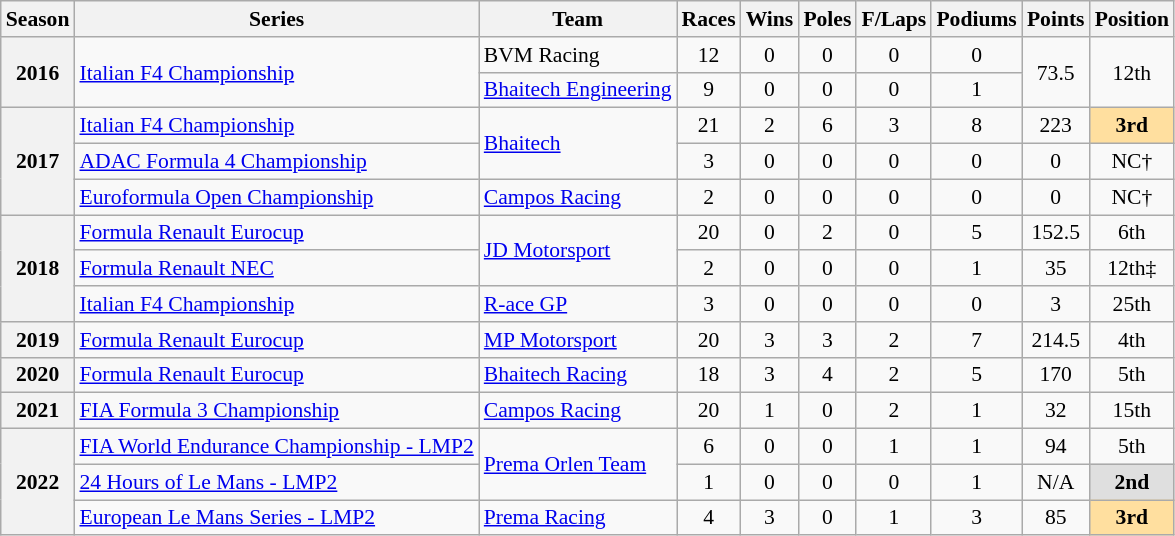<table class="wikitable" style="font-size: 90%; text-align:center">
<tr>
<th>Season</th>
<th>Series</th>
<th>Team</th>
<th>Races</th>
<th>Wins</th>
<th>Poles</th>
<th>F/Laps</th>
<th>Podiums</th>
<th>Points</th>
<th>Position</th>
</tr>
<tr>
<th rowspan=2>2016</th>
<td rowspan=2 align=left><a href='#'>Italian F4 Championship</a></td>
<td align=left>BVM Racing</td>
<td>12</td>
<td>0</td>
<td>0</td>
<td>0</td>
<td>0</td>
<td rowspan=2>73.5</td>
<td rowspan=2>12th</td>
</tr>
<tr>
<td align=left><a href='#'>Bhaitech Engineering</a></td>
<td>9</td>
<td>0</td>
<td>0</td>
<td>0</td>
<td>1</td>
</tr>
<tr>
<th rowspan=3>2017</th>
<td align=left><a href='#'>Italian F4 Championship</a></td>
<td rowspan=2 align=left><a href='#'>Bhaitech</a></td>
<td>21</td>
<td>2</td>
<td>6</td>
<td>3</td>
<td>8</td>
<td>223</td>
<td style="background:#FFDF9F;"><strong>3rd</strong></td>
</tr>
<tr>
<td align=left><a href='#'>ADAC Formula 4 Championship</a></td>
<td>3</td>
<td>0</td>
<td>0</td>
<td>0</td>
<td>0</td>
<td>0</td>
<td>NC†</td>
</tr>
<tr>
<td align=left><a href='#'>Euroformula Open Championship</a></td>
<td align=left><a href='#'>Campos Racing</a></td>
<td>2</td>
<td>0</td>
<td>0</td>
<td>0</td>
<td>0</td>
<td>0</td>
<td>NC†</td>
</tr>
<tr>
<th rowspan=3>2018</th>
<td align=left><a href='#'>Formula Renault Eurocup</a></td>
<td rowspan=2 align=left><a href='#'>JD Motorsport</a></td>
<td>20</td>
<td>0</td>
<td>2</td>
<td>0</td>
<td>5</td>
<td>152.5</td>
<td>6th</td>
</tr>
<tr>
<td align=left><a href='#'>Formula Renault NEC</a></td>
<td>2</td>
<td>0</td>
<td>0</td>
<td>0</td>
<td>1</td>
<td>35</td>
<td>12th‡</td>
</tr>
<tr>
<td align=left><a href='#'>Italian F4 Championship</a></td>
<td align=left><a href='#'>R-ace GP</a></td>
<td>3</td>
<td>0</td>
<td>0</td>
<td>0</td>
<td>0</td>
<td>3</td>
<td>25th</td>
</tr>
<tr>
<th>2019</th>
<td align=left><a href='#'>Formula Renault Eurocup</a></td>
<td align=left><a href='#'>MP Motorsport</a></td>
<td>20</td>
<td>3</td>
<td>3</td>
<td>2</td>
<td>7</td>
<td>214.5</td>
<td>4th</td>
</tr>
<tr>
<th>2020</th>
<td align=left><a href='#'>Formula Renault Eurocup</a></td>
<td align=left><a href='#'>Bhaitech Racing</a></td>
<td>18</td>
<td>3</td>
<td>4</td>
<td>2</td>
<td>5</td>
<td>170</td>
<td>5th</td>
</tr>
<tr>
<th>2021</th>
<td align=left><a href='#'>FIA Formula 3 Championship</a></td>
<td align=left><a href='#'>Campos Racing</a></td>
<td>20</td>
<td>1</td>
<td>0</td>
<td>2</td>
<td>1</td>
<td>32</td>
<td>15th</td>
</tr>
<tr>
<th rowspan="3">2022</th>
<td align=left><a href='#'>FIA World Endurance Championship - LMP2</a></td>
<td rowspan="2" align="left"><a href='#'>Prema Orlen Team</a></td>
<td>6</td>
<td>0</td>
<td>0</td>
<td>1</td>
<td>1</td>
<td>94</td>
<td>5th</td>
</tr>
<tr>
<td align=left><a href='#'>24 Hours of Le Mans - LMP2</a></td>
<td>1</td>
<td>0</td>
<td>0</td>
<td>0</td>
<td>1</td>
<td>N/A</td>
<td style="background:#DFDFDF;"><strong>2nd</strong></td>
</tr>
<tr>
<td align=left><a href='#'>European Le Mans Series - LMP2</a></td>
<td align=left><a href='#'>Prema Racing</a></td>
<td>4</td>
<td>3</td>
<td>0</td>
<td>1</td>
<td>3</td>
<td>85</td>
<td style="background:#FFDF9F;"><strong>3rd</strong></td>
</tr>
</table>
